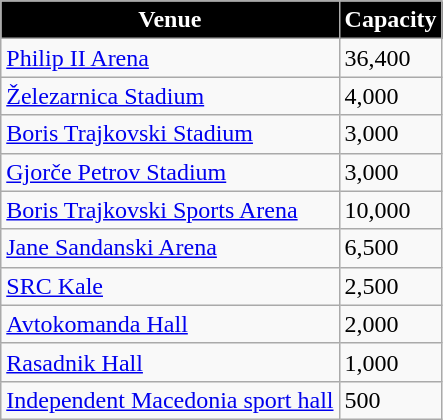<table class="wikitable">
<tr>
<th style="background:black; color:white">Venue</th>
<th style="background:black; color:white">Capacity</th>
</tr>
<tr>
<td><a href='#'>Philip II Arena</a></td>
<td>36,400</td>
</tr>
<tr>
<td><a href='#'>Železarnica Stadium</a></td>
<td>4,000</td>
</tr>
<tr>
<td><a href='#'>Boris Trajkovski Stadium</a></td>
<td>3,000</td>
</tr>
<tr>
<td><a href='#'>Gjorče Petrov Stadium</a></td>
<td>3,000</td>
</tr>
<tr>
<td><a href='#'>Boris Trajkovski Sports Arena</a></td>
<td>10,000</td>
</tr>
<tr>
<td><a href='#'>Jane Sandanski Arena</a></td>
<td>6,500</td>
</tr>
<tr>
<td><a href='#'>SRC Kale</a></td>
<td>2,500</td>
</tr>
<tr>
<td><a href='#'>Avtokomanda Hall</a></td>
<td>2,000</td>
</tr>
<tr>
<td><a href='#'>Rasadnik Hall</a></td>
<td>1,000</td>
</tr>
<tr>
<td><a href='#'>Independent Macedonia sport hall</a></td>
<td>500</td>
</tr>
</table>
